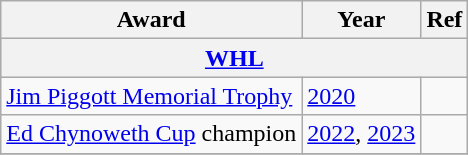<table class="wikitable">
<tr>
<th>Award</th>
<th>Year</th>
<th>Ref</th>
</tr>
<tr ALIGN="center" bgcolor="#e0e0e0">
<th colspan="4"><a href='#'>WHL</a></th>
</tr>
<tr>
<td><a href='#'>Jim Piggott Memorial Trophy</a></td>
<td><a href='#'>2020</a></td>
<td></td>
</tr>
<tr>
<td><a href='#'>Ed Chynoweth Cup</a> champion</td>
<td><a href='#'>2022</a>, <a href='#'>2023</a></td>
<td></td>
</tr>
<tr>
</tr>
</table>
